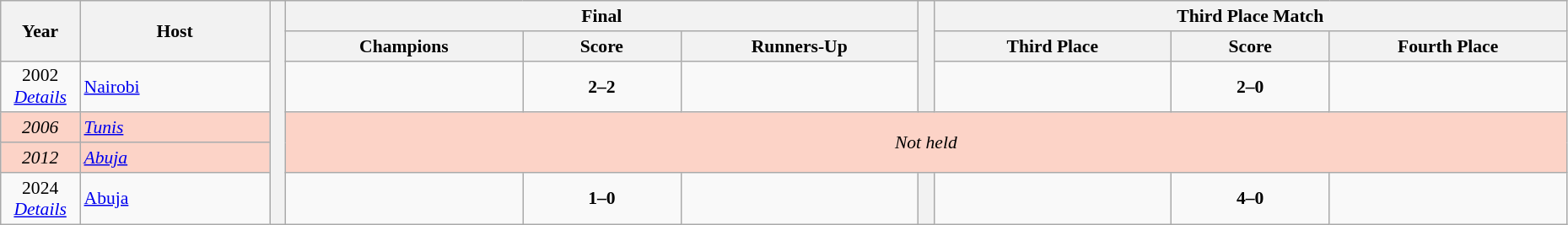<table class="wikitable" style="font-size: 90%; text-align: center; width: 98%;">
<tr>
<th rowspan="2" width="5%">Year</th>
<th rowspan="2" width="12%">Host</th>
<th width=1% bgcolor=ffffff rowspan=6></th>
<th colspan="3">Final</th>
<th width=1% bgcolor=ffffff rowspan=3></th>
<th colspan="3">Third Place Match</th>
</tr>
<tr>
<th width="15%">Champions</th>
<th width="10%">Score</th>
<th width="15%">Runners-Up</th>
<th width="15%">Third Place</th>
<th width="10%">Score</th>
<th width="15%">Fourth Place</th>
</tr>
<tr>
<td>2002<br><em><a href='#'>Details</a></em></td>
<td align=left> <a href='#'>Nairobi</a></td>
<td><strong></strong></td>
<td><strong>2–2</strong> <br></td>
<td></td>
<td></td>
<td><strong>2–0</strong></td>
<td></td>
</tr>
<tr bgcolor=#fcd3c7>
<td><em>2006</em></td>
<td align=left> <em><a href='#'>Tunis</a></em></td>
<td colspan=7 rowspan=2><em>Not held</em></td>
</tr>
<tr bgcolor=#fcd3c7>
<td><em>2012</em></td>
<td align=left> <em><a href='#'>Abuja</a></em></td>
</tr>
<tr>
<td>2024<br><em><a href='#'>Details</a></em></td>
<td align=left> <a href='#'>Abuja</a></td>
<td><strong></strong></td>
<td><strong>1–0</strong> </td>
<td></td>
<th width=1% bgcolor=ffffff rowspan=3></th>
<td></td>
<td><strong>4–0</strong></td>
<td></td>
</tr>
</table>
